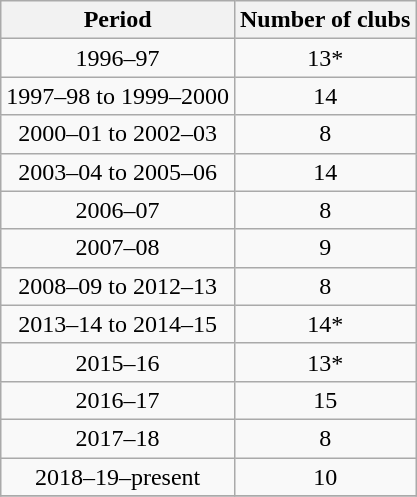<table class="wikitable" style="text-align: center">
<tr>
<th>Period</th>
<th>Number of clubs</th>
</tr>
<tr>
<td>1996–97</td>
<td>13*</td>
</tr>
<tr>
<td>1997–98 to 1999–2000</td>
<td>14</td>
</tr>
<tr>
<td>2000–01 to 2002–03</td>
<td>8</td>
</tr>
<tr>
<td>2003–04 to 2005–06</td>
<td>14</td>
</tr>
<tr>
<td>2006–07</td>
<td>8</td>
</tr>
<tr>
<td>2007–08</td>
<td>9</td>
</tr>
<tr>
<td>2008–09 to 2012–13</td>
<td>8</td>
</tr>
<tr>
<td>2013–14 to 2014–15</td>
<td>14*</td>
</tr>
<tr>
<td>2015–16</td>
<td>13*</td>
</tr>
<tr>
<td>2016–17</td>
<td>15</td>
</tr>
<tr>
<td>2017–18</td>
<td>8</td>
</tr>
<tr>
<td>2018–19–present</td>
<td>10</td>
</tr>
<tr>
</tr>
</table>
